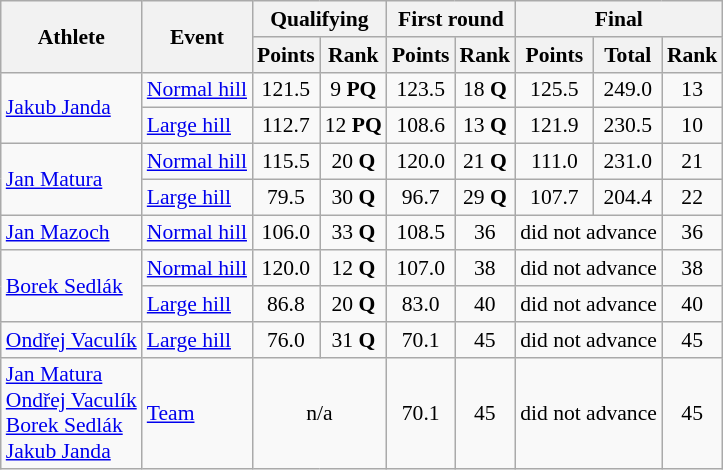<table class="wikitable" style="font-size:90%">
<tr>
<th rowspan="2">Athlete</th>
<th rowspan="2">Event</th>
<th colspan="2">Qualifying</th>
<th colspan="2">First round</th>
<th colspan="3">Final</th>
</tr>
<tr>
<th>Points</th>
<th>Rank</th>
<th>Points</th>
<th>Rank</th>
<th>Points</th>
<th>Total</th>
<th>Rank</th>
</tr>
<tr>
<td rowspan=2><a href='#'>Jakub Janda</a></td>
<td><a href='#'>Normal hill</a></td>
<td align="center">121.5</td>
<td align="center">9 <strong>PQ</strong></td>
<td align="center">123.5</td>
<td align="center">18 <strong>Q</strong></td>
<td align="center">125.5</td>
<td align="center">249.0</td>
<td align="center">13</td>
</tr>
<tr>
<td><a href='#'>Large hill</a></td>
<td align="center">112.7</td>
<td align="center">12 <strong>PQ</strong></td>
<td align="center">108.6</td>
<td align="center">13 <strong>Q</strong></td>
<td align="center">121.9</td>
<td align="center">230.5</td>
<td align="center">10</td>
</tr>
<tr>
<td rowspan=2><a href='#'>Jan Matura</a></td>
<td><a href='#'>Normal hill</a></td>
<td align="center">115.5</td>
<td align="center">20 <strong>Q</strong></td>
<td align="center">120.0</td>
<td align="center">21 <strong>Q</strong></td>
<td align="center">111.0</td>
<td align="center">231.0</td>
<td align="center">21</td>
</tr>
<tr>
<td><a href='#'>Large hill</a></td>
<td align="center">79.5</td>
<td align="center">30 <strong>Q</strong></td>
<td align="center">96.7</td>
<td align="center">29 <strong>Q</strong></td>
<td align="center">107.7</td>
<td align="center">204.4</td>
<td align="center">22</td>
</tr>
<tr>
<td><a href='#'>Jan Mazoch</a></td>
<td><a href='#'>Normal hill</a></td>
<td align="center">106.0</td>
<td align="center">33 <strong>Q</strong></td>
<td align="center">108.5</td>
<td align="center">36</td>
<td colspan=2 align="center">did not advance</td>
<td align="center">36</td>
</tr>
<tr>
<td rowspan=2><a href='#'>Borek Sedlák</a></td>
<td><a href='#'>Normal hill</a></td>
<td align="center">120.0</td>
<td align="center">12 <strong>Q</strong></td>
<td align="center">107.0</td>
<td align="center">38</td>
<td colspan=2 align="center">did not advance</td>
<td align="center">38</td>
</tr>
<tr>
<td><a href='#'>Large hill</a></td>
<td align="center">86.8</td>
<td align="center">20 <strong>Q</strong></td>
<td align="center">83.0</td>
<td align="center">40</td>
<td colspan=2 align="center">did not advance</td>
<td align="center">40</td>
</tr>
<tr>
<td><a href='#'>Ondřej Vaculík</a></td>
<td><a href='#'>Large hill</a></td>
<td align="center">76.0</td>
<td align="center">31 <strong>Q</strong></td>
<td align="center">70.1</td>
<td align="center">45</td>
<td colspan=2 align="center">did not advance</td>
<td align="center">45</td>
</tr>
<tr>
<td><a href='#'>Jan Matura</a><br><a href='#'>Ondřej Vaculík</a><br><a href='#'>Borek Sedlák</a><br><a href='#'>Jakub Janda</a></td>
<td><a href='#'>Team</a></td>
<td align="center" colspan=2>n/a</td>
<td align="center">70.1</td>
<td align="center">45</td>
<td colspan=2 align="center">did not advance</td>
<td align="center">45</td>
</tr>
</table>
